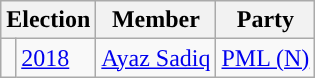<table class="wikitable">
<tr>
<th colspan="2">Election</th>
<th>Member</th>
<th>Party</th>
</tr>
<tr>
<td style="background-color: "></td>
<td><a href='#'>2018</a></td>
<td><a href='#'>Ayaz Sadiq</a></td>
<td><a href='#'>PML (N)</a></td>
</tr>
</table>
